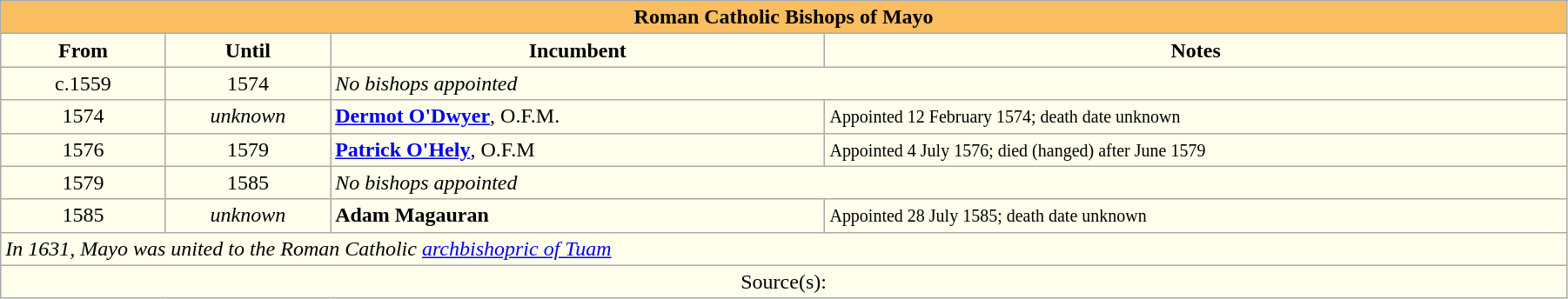<table class="wikitable" style="width:95%;" border="1" cellpadding="2">
<tr>
<th style="background-color:#FABE60" colspan="4">Roman Catholic Bishops of Mayo</th>
</tr>
<tr align=center>
<th style="background-color:#ffffec" width="10%">From</th>
<th style="background-color:#ffffec" width="10%">Until</th>
<th style="background-color:#ffffec" width="30%">Incumbent</th>
<th style="background-color:#ffffec" width="45%">Notes</th>
</tr>
<tr valign=top bgcolor="#ffffec">
<td align=center>c.1559</td>
<td align=center>1574</td>
<td colspan=2><em>No bishops appointed</em></td>
</tr>
<tr valign=top bgcolor="#ffffec">
<td align=center>1574</td>
<td align=center><em>unknown</em></td>
<td><strong><a href='#'>Dermot O'Dwyer</a></strong>, O.F.M.</td>
<td><small>Appointed 12 February 1574; death date unknown</small></td>
</tr>
<tr valign=top bgcolor="#ffffec">
<td align=center>1576</td>
<td align=center>1579</td>
<td><strong><a href='#'>Patrick O'Hely</a></strong>, O.F.M</td>
<td><small>Appointed 4 July 1576; died (hanged) after June 1579</small></td>
</tr>
<tr valign=top bgcolor="#ffffec">
<td align=center>1579</td>
<td align=center>1585</td>
<td colspan=2><em>No bishops appointed</em></td>
</tr>
<tr valign=top bgcolor="#ffffec">
<td align=center>1585</td>
<td align=center><em>unknown</em></td>
<td><strong>Adam Magauran</strong></td>
<td><small>Appointed 28 July 1585; death date unknown</small></td>
</tr>
<tr valign=top bgcolor="#ffffec">
<td colspan=4><em>In 1631, Mayo was united to the Roman Catholic <a href='#'>archbishopric of Tuam</a></em></td>
</tr>
<tr valign=top bgcolor="#ffffec">
<td align=center colspan="4">Source(s):</td>
</tr>
</table>
